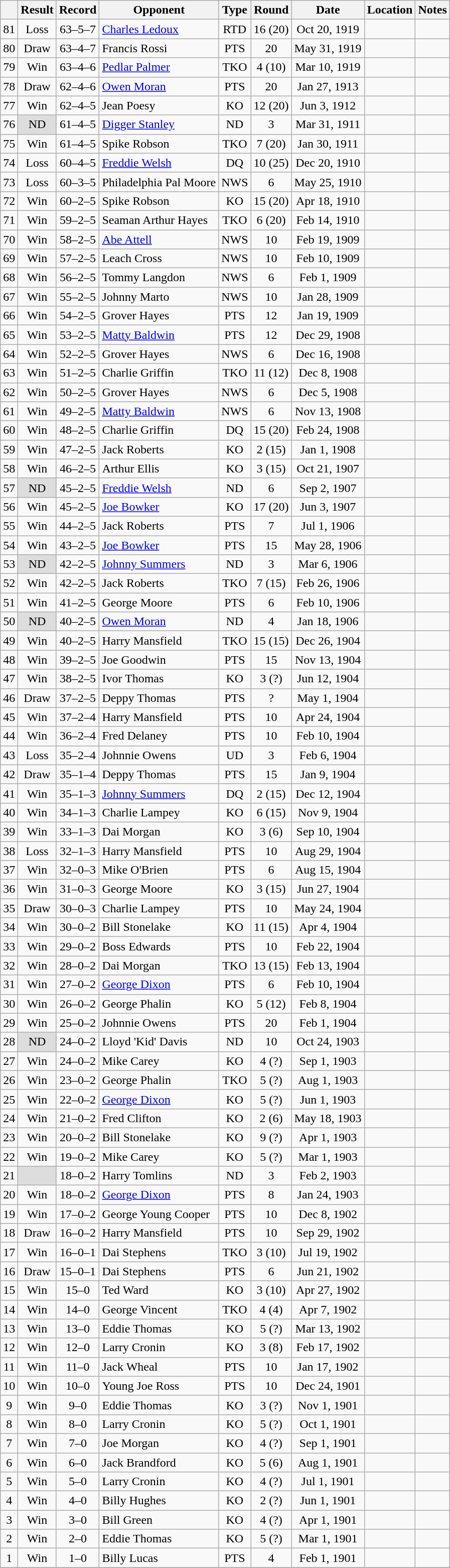<table class="wikitable mw-collapsible" style="text-align:center">
<tr>
<th></th>
<th>Result</th>
<th>Record</th>
<th>Opponent</th>
<th>Type</th>
<th>Round</th>
<th>Date</th>
<th>Location</th>
<th>Notes</th>
</tr>
<tr>
<td>81</td>
<td>Loss</td>
<td>63–5–7 </td>
<td align=left><a href='#'>Charles Ledoux</a></td>
<td>RTD</td>
<td>16 (20)</td>
<td>Oct 20, 1919</td>
<td style="text-align:left;"></td>
<td style="text-align:left;"></td>
</tr>
<tr>
<td>80</td>
<td>Draw</td>
<td>63–4–7 </td>
<td align=left>Francis Rossi</td>
<td>PTS</td>
<td>20</td>
<td>May 31, 1919</td>
<td style="text-align:left;"></td>
<td></td>
</tr>
<tr>
<td>79</td>
<td>Win</td>
<td>63–4–6 </td>
<td align=left><a href='#'>Pedlar Palmer</a></td>
<td>TKO</td>
<td>4 (10)</td>
<td>Mar 10, 1919</td>
<td style="text-align:left;"></td>
<td></td>
</tr>
<tr>
<td>78</td>
<td>Draw</td>
<td>62–4–6 </td>
<td align=left><a href='#'>Owen Moran</a></td>
<td>PTS</td>
<td>20</td>
<td>Jan 27, 1913</td>
<td style="text-align:left;"></td>
<td style="text-align:left;"></td>
</tr>
<tr>
<td>77</td>
<td>Win</td>
<td>62–4–5 </td>
<td align=left>Jean Poesy</td>
<td>KO</td>
<td>12 (20)</td>
<td>Jun 3, 1912</td>
<td style="text-align:left;"></td>
<td style="text-align:left;"></td>
</tr>
<tr>
<td>76</td>
<td style="background:#DDD">ND</td>
<td>61–4–5 </td>
<td align=left><a href='#'>Digger Stanley</a></td>
<td>ND</td>
<td>3</td>
<td>Mar 31, 1911</td>
<td style="text-align:left;"></td>
<td></td>
</tr>
<tr>
<td>75</td>
<td>Win</td>
<td>61–4–5 </td>
<td align=left>Spike Robson</td>
<td>TKO</td>
<td>7 (20)</td>
<td>Jan 30, 1911</td>
<td style="text-align:left;"></td>
<td style="text-align:left;"></td>
</tr>
<tr>
<td>74</td>
<td>Loss</td>
<td>60–4–5 </td>
<td align=left><a href='#'>Freddie Welsh</a></td>
<td>DQ</td>
<td>10 (25)</td>
<td>Dec 20, 1910</td>
<td style="text-align:left;"></td>
<td style="text-align:left;"></td>
</tr>
<tr>
<td>73</td>
<td>Loss</td>
<td>60–3–5 </td>
<td align=left>Philadelphia Pal Moore</td>
<td>NWS</td>
<td>6</td>
<td>May 25, 1910</td>
<td style="text-align:left;"></td>
<td></td>
</tr>
<tr>
<td>72</td>
<td>Win</td>
<td>60–2–5 </td>
<td align=left>Spike Robson</td>
<td>KO</td>
<td>15 (20)</td>
<td>Apr 18, 1910</td>
<td style="text-align:left;"></td>
<td style="text-align:left;"></td>
</tr>
<tr>
<td>71</td>
<td>Win</td>
<td>59–2–5 </td>
<td align=left>Seaman Arthur Hayes</td>
<td>TKO</td>
<td>6 (20)</td>
<td>Feb 14, 1910</td>
<td style="text-align:left;"></td>
<td style="text-align:left;"></td>
</tr>
<tr>
<td>70</td>
<td>Win</td>
<td>58–2–5 </td>
<td align=left><a href='#'>Abe Attell</a></td>
<td>NWS</td>
<td>10</td>
<td>Feb 19, 1909</td>
<td style="text-align:left;"></td>
<td></td>
</tr>
<tr>
<td>69</td>
<td>Win</td>
<td>57–2–5 </td>
<td align=left>Leach Cross</td>
<td>NWS</td>
<td>10</td>
<td>Feb 10, 1909</td>
<td style="text-align:left;"></td>
<td></td>
</tr>
<tr>
<td>68</td>
<td>Win</td>
<td>56–2–5 </td>
<td align=left>Tommy Langdon</td>
<td>NWS</td>
<td>6</td>
<td>Feb 1, 1909</td>
<td style="text-align:left;"></td>
<td></td>
</tr>
<tr>
<td>67</td>
<td>Win</td>
<td>55–2–5 </td>
<td align=left>Johnny Marto</td>
<td>NWS</td>
<td>10</td>
<td>Jan 28, 1909</td>
<td style="text-align:left;"></td>
<td></td>
</tr>
<tr>
<td>66</td>
<td>Win</td>
<td>54–2–5 </td>
<td align=left>Grover Hayes</td>
<td>PTS</td>
<td>12</td>
<td>Jan 19, 1909</td>
<td style="text-align:left;"></td>
<td></td>
</tr>
<tr>
<td>65</td>
<td>Win</td>
<td>53–2–5 </td>
<td align=left><a href='#'>Matty Baldwin</a></td>
<td>PTS</td>
<td>12</td>
<td>Dec 29, 1908</td>
<td style="text-align:left;"></td>
<td></td>
</tr>
<tr>
<td>64</td>
<td>Win</td>
<td>52–2–5 </td>
<td align=left>Grover Hayes</td>
<td>NWS</td>
<td>6</td>
<td>Dec 16, 1908</td>
<td style="text-align:left;"></td>
<td></td>
</tr>
<tr>
<td>63</td>
<td>Win</td>
<td>51–2–5 </td>
<td align=left>Charlie Griffin</td>
<td>TKO</td>
<td>11 (12)</td>
<td>Dec 8, 1908</td>
<td style="text-align:left;"></td>
<td></td>
</tr>
<tr>
<td>62</td>
<td>Win</td>
<td>50–2–5 </td>
<td align=left>Grover Hayes</td>
<td>NWS</td>
<td>6</td>
<td>Dec 5, 1908</td>
<td style="text-align:left;"></td>
<td></td>
</tr>
<tr>
<td>61</td>
<td>Win</td>
<td>49–2–5 </td>
<td align=left><a href='#'>Matty Baldwin</a></td>
<td>NWS</td>
<td>6</td>
<td>Nov 13, 1908</td>
<td style="text-align:left;"></td>
<td></td>
</tr>
<tr>
<td>60</td>
<td>Win</td>
<td>48–2–5 </td>
<td align=left>Charlie Griffin</td>
<td>DQ</td>
<td>15 (20)</td>
<td>Feb 24, 1908</td>
<td style="text-align:left;"></td>
<td style="text-align:left;"></td>
</tr>
<tr>
<td>59</td>
<td>Win</td>
<td>47–2–5 </td>
<td align=left>Jack Roberts</td>
<td>KO</td>
<td>2 (15)</td>
<td>Jan 1, 1908</td>
<td style="text-align:left;"></td>
<td></td>
</tr>
<tr>
<td>58</td>
<td>Win</td>
<td>46–2–5 </td>
<td align=left>Arthur Ellis</td>
<td>KO</td>
<td>3 (15)</td>
<td>Oct 21, 1907</td>
<td style="text-align:left;"></td>
<td></td>
</tr>
<tr>
<td>57</td>
<td style="background:#DDD">ND</td>
<td>45–2–5 </td>
<td align=left><a href='#'>Freddie Welsh</a></td>
<td>ND</td>
<td>6</td>
<td>Sep 2, 1907</td>
<td style="text-align:left;"></td>
<td></td>
</tr>
<tr>
<td>56</td>
<td>Win</td>
<td>45–2–5 </td>
<td align=left><a href='#'>Joe Bowker</a></td>
<td>KO</td>
<td>17 (20)</td>
<td>Jun 3, 1907</td>
<td style="text-align:left;"></td>
<td style="text-align:left;"></td>
</tr>
<tr>
<td>55</td>
<td>Win</td>
<td>44–2–5 </td>
<td align=left>Jack Roberts</td>
<td>PTS</td>
<td>7</td>
<td>Jul 1, 1906</td>
<td style="text-align:left;"></td>
<td style="text-align:left;"></td>
</tr>
<tr>
<td>54</td>
<td>Win</td>
<td>43–2–5 </td>
<td align=left><a href='#'>Joe Bowker</a></td>
<td>PTS</td>
<td>15</td>
<td>May 28, 1906</td>
<td style="text-align:left;"></td>
<td style="text-align:left;"></td>
</tr>
<tr>
<td>53</td>
<td style="background:#DDD">ND</td>
<td>42–2–5 </td>
<td align=left><a href='#'>Johnny Summers</a></td>
<td>ND</td>
<td>3</td>
<td>Mar 6, 1906</td>
<td style="text-align:left;"></td>
<td></td>
</tr>
<tr>
<td>52</td>
<td>Win</td>
<td>42–2–5 </td>
<td align=left>Jack Roberts</td>
<td>TKO</td>
<td>7 (15)</td>
<td>Feb 26, 1906</td>
<td style="text-align:left;"></td>
<td style="text-align:left;"></td>
</tr>
<tr>
<td>51</td>
<td>Win</td>
<td>41–2–5 </td>
<td align=left>George Moore</td>
<td>PTS</td>
<td>6</td>
<td>Feb 10, 1906</td>
<td style="text-align:left;"></td>
<td></td>
</tr>
<tr>
<td>50</td>
<td style="background:#DDD">ND</td>
<td>40–2–5 </td>
<td align=left><a href='#'>Owen Moran</a></td>
<td>ND</td>
<td>4</td>
<td>Jan 18, 1906</td>
<td style="text-align:left;"></td>
<td></td>
</tr>
<tr>
<td>49</td>
<td>Win</td>
<td>40–2–5 </td>
<td align=left>Harry Mansfield</td>
<td>TKO</td>
<td>15 (15)</td>
<td>Dec 26, 1904</td>
<td style="text-align:left;"></td>
<td></td>
</tr>
<tr>
<td>48</td>
<td>Win</td>
<td>39–2–5 </td>
<td align=left>Joe Goodwin</td>
<td>PTS</td>
<td>15</td>
<td>Nov 13, 1904</td>
<td style="text-align:left;"></td>
<td></td>
</tr>
<tr>
<td>47</td>
<td>Win</td>
<td>38–2–5 </td>
<td align=left>Ivor Thomas</td>
<td>KO</td>
<td>3 (?)</td>
<td>Jun 12, 1904</td>
<td style="text-align:left;"></td>
<td></td>
</tr>
<tr>
<td>46</td>
<td>Draw</td>
<td>37–2–5 </td>
<td align=left>Deppy Thomas</td>
<td>PTS</td>
<td>?</td>
<td>May 1, 1904</td>
<td style="text-align:left;"></td>
<td style="text-align:left;"></td>
</tr>
<tr>
<td>45</td>
<td>Win</td>
<td>37–2–4 </td>
<td align=left>Harry Mansfield</td>
<td>PTS</td>
<td>10</td>
<td>Apr 24, 1904</td>
<td style="text-align:left;"></td>
<td></td>
</tr>
<tr>
<td>44</td>
<td>Win</td>
<td>36–2–4 </td>
<td align=left>Fred Delaney</td>
<td>PTS</td>
<td>10</td>
<td>Feb 10, 1904</td>
<td style="text-align:left;"></td>
<td></td>
</tr>
<tr>
<td>43</td>
<td>Loss</td>
<td>35–2–4 </td>
<td align=left>Johnnie Owens</td>
<td>UD</td>
<td>3</td>
<td>Feb 6, 1904</td>
<td style="text-align:left;"></td>
<td></td>
</tr>
<tr>
<td>42</td>
<td>Draw</td>
<td>35–1–4 </td>
<td align=left>Deppy Thomas</td>
<td>PTS</td>
<td>15</td>
<td>Jan 9, 1904</td>
<td style="text-align:left;"></td>
<td style="text-align:left;"></td>
</tr>
<tr>
<td>41</td>
<td>Win</td>
<td>35–1–3 </td>
<td align=left><a href='#'>Johnny Summers</a></td>
<td>DQ</td>
<td>2 (15)</td>
<td>Dec 12, 1904</td>
<td style="text-align:left;"></td>
<td style="text-align:left;"></td>
</tr>
<tr>
<td>40</td>
<td>Win</td>
<td>34–1–3 </td>
<td align=left>Charlie Lampey</td>
<td>KO</td>
<td>6 (15)</td>
<td>Nov 9, 1904</td>
<td style="text-align:left;"></td>
<td></td>
</tr>
<tr>
<td>39</td>
<td>Win</td>
<td>33–1–3 </td>
<td align=left>Dai Morgan</td>
<td>KO</td>
<td>3 (6)</td>
<td>Sep 10, 1904</td>
<td style="text-align:left;"></td>
<td></td>
</tr>
<tr>
<td>38</td>
<td>Loss</td>
<td>32–1–3 </td>
<td align=left>Harry Mansfield</td>
<td>PTS</td>
<td>10</td>
<td>Aug 29, 1904</td>
<td style="text-align:left;"></td>
<td></td>
</tr>
<tr>
<td>37</td>
<td>Win</td>
<td>32–0–3 </td>
<td align=left>Mike O'Brien</td>
<td>PTS</td>
<td>6</td>
<td>Aug 15, 1904</td>
<td style="text-align:left;"></td>
<td></td>
</tr>
<tr>
<td>36</td>
<td>Win</td>
<td>31–0–3 </td>
<td align=left>George Moore</td>
<td>KO</td>
<td>3 (15)</td>
<td>Jun 27, 1904</td>
<td style="text-align:left;"></td>
<td></td>
</tr>
<tr>
<td>35</td>
<td>Draw</td>
<td>30–0–3 </td>
<td align=left>Charlie Lampey</td>
<td>PTS</td>
<td>10</td>
<td>May 24, 1904</td>
<td style="text-align:left;"></td>
<td></td>
</tr>
<tr>
<td>34</td>
<td>Win</td>
<td>30–0–2 </td>
<td align=left>Bill Stonelake</td>
<td>KO</td>
<td>11 (15)</td>
<td>Apr 4, 1904</td>
<td style="text-align:left;"></td>
<td></td>
</tr>
<tr>
<td>33</td>
<td>Win</td>
<td>29–0–2 </td>
<td align=left>Boss Edwards</td>
<td>PTS</td>
<td>10</td>
<td>Feb 22, 1904</td>
<td style="text-align:left;"></td>
<td></td>
</tr>
<tr>
<td>32</td>
<td>Win</td>
<td>28–0–2 </td>
<td align=left>Dai Morgan</td>
<td>TKO</td>
<td>13 (15)</td>
<td>Feb 13, 1904</td>
<td style="text-align:left;"></td>
<td></td>
</tr>
<tr>
<td>31</td>
<td>Win</td>
<td>27–0–2 </td>
<td align=left><a href='#'>George Dixon</a></td>
<td>PTS</td>
<td>6</td>
<td>Feb 10, 1904</td>
<td style="text-align:left;"></td>
<td></td>
</tr>
<tr>
<td>30</td>
<td>Win</td>
<td>26–0–2 </td>
<td align=left>George Phalin</td>
<td>KO</td>
<td>5 (12)</td>
<td>Feb 8, 1904</td>
<td style="text-align:left;"></td>
<td></td>
</tr>
<tr>
<td>29</td>
<td>Win</td>
<td>25–0–2 </td>
<td align=left>Johnnie Owens</td>
<td>PTS</td>
<td>20</td>
<td>Feb 1, 1904</td>
<td style="text-align:left;"></td>
<td></td>
</tr>
<tr>
<td>28</td>
<td style="background:#DDD">ND</td>
<td>24–0–2 </td>
<td align=left>Lloyd 'Kid' Davis</td>
<td>ND</td>
<td>10</td>
<td>Oct 24, 1903</td>
<td style="text-align:left;"></td>
<td></td>
</tr>
<tr>
<td>27</td>
<td>Win</td>
<td>24–0–2 </td>
<td align=left>Mike Carey</td>
<td>KO</td>
<td>4 (?)</td>
<td>Sep 1, 1903</td>
<td style="text-align:left;"></td>
<td style="text-align:left;"></td>
</tr>
<tr>
<td>26</td>
<td>Win</td>
<td>23–0–2 </td>
<td align=left>George Phalin</td>
<td>TKO</td>
<td>5 (?)</td>
<td>Aug 1, 1903</td>
<td style="text-align:left;"></td>
<td style="text-align:left;"></td>
</tr>
<tr>
<td>25</td>
<td>Win</td>
<td>22–0–2 </td>
<td align=left><a href='#'>George Dixon</a></td>
<td>KO</td>
<td>5 (?)</td>
<td>Jun 1, 1903</td>
<td style="text-align:left;"></td>
<td style="text-align:left;"></td>
</tr>
<tr>
<td>24</td>
<td>Win</td>
<td>21–0–2 </td>
<td align=left>Fred Clifton</td>
<td>KO</td>
<td>2 (6)</td>
<td>May 18, 1903</td>
<td style="text-align:left;"></td>
<td></td>
</tr>
<tr>
<td>23</td>
<td>Win</td>
<td>20–0–2 </td>
<td align=left>Bill Stonelake</td>
<td>KO</td>
<td>9 (?)</td>
<td>Apr 1, 1903</td>
<td style="text-align:left;"></td>
<td style="text-align:left;"></td>
</tr>
<tr>
<td>22</td>
<td>Win</td>
<td>19–0–2 </td>
<td align=left>Mike Carey</td>
<td>KO</td>
<td>5 (?)</td>
<td>Mar 1, 1903</td>
<td style="text-align:left;"></td>
<td style="text-align:left;"></td>
</tr>
<tr>
<td>21</td>
<td style="background:#DDD"></td>
<td>18–0–2 </td>
<td align=left>Harry Tomlins</td>
<td>ND</td>
<td>3</td>
<td>Feb 2, 1903</td>
<td style="text-align:left;"></td>
<td></td>
</tr>
<tr>
<td>20</td>
<td>Win</td>
<td>18–0–2</td>
<td align=left><a href='#'>George Dixon</a></td>
<td>PTS</td>
<td>8</td>
<td>Jan 24, 1903</td>
<td style="text-align:left;"></td>
<td></td>
</tr>
<tr>
<td>19</td>
<td>Win</td>
<td>17–0–2</td>
<td align=left>George Young Cooper</td>
<td>PTS</td>
<td>10</td>
<td>Dec 8, 1902</td>
<td style="text-align:left;"></td>
<td></td>
</tr>
<tr>
<td>18</td>
<td>Draw</td>
<td>16–0–2</td>
<td align=left>Harry Mansfield</td>
<td>PTS</td>
<td>10</td>
<td>Sep 29, 1902</td>
<td style="text-align:left;"></td>
<td></td>
</tr>
<tr>
<td>17</td>
<td>Win</td>
<td>16–0–1</td>
<td align=left>Dai Stephens</td>
<td>TKO</td>
<td>3 (10)</td>
<td>Jul 19, 1902</td>
<td style="text-align:left;"></td>
<td></td>
</tr>
<tr>
<td>16</td>
<td>Draw</td>
<td>15–0–1</td>
<td align=left>Dai Stephens</td>
<td>PTS</td>
<td>6</td>
<td>Jun 21, 1902</td>
<td style="text-align:left;"></td>
<td></td>
</tr>
<tr>
<td>15</td>
<td>Win</td>
<td>15–0</td>
<td align=left>Ted Ward</td>
<td>KO</td>
<td>3 (10)</td>
<td>Apr 27, 1902</td>
<td style="text-align:left;"></td>
<td></td>
</tr>
<tr>
<td>14</td>
<td>Win</td>
<td>14–0</td>
<td align=left>George Vincent</td>
<td>TKO</td>
<td>4 (4)</td>
<td>Apr 7, 1902</td>
<td style="text-align:left;"></td>
<td></td>
</tr>
<tr>
<td>13</td>
<td>Win</td>
<td>13–0</td>
<td align=left>Eddie Thomas</td>
<td>KO</td>
<td>5 (?)</td>
<td>Mar 13, 1902</td>
<td style="text-align:left;"></td>
<td></td>
</tr>
<tr>
<td>12</td>
<td>Win</td>
<td>12–0</td>
<td align=left>Larry Cronin</td>
<td>KO</td>
<td>3 (8)</td>
<td>Feb 17, 1902</td>
<td style="text-align:left;"></td>
<td></td>
</tr>
<tr>
<td>11</td>
<td>Win</td>
<td>11–0</td>
<td align=left>Jack Wheal</td>
<td>PTS</td>
<td>10</td>
<td>Jan 17, 1902</td>
<td style="text-align:left;"></td>
<td></td>
</tr>
<tr>
<td>10</td>
<td>Win</td>
<td>10–0</td>
<td align=left>Young Joe Ross</td>
<td>PTS</td>
<td>10</td>
<td>Dec 24, 1901</td>
<td style="text-align:left;"></td>
<td></td>
</tr>
<tr>
<td>9</td>
<td>Win</td>
<td>9–0</td>
<td align=left>Eddie Thomas</td>
<td>KO</td>
<td>3 (?)</td>
<td>Nov 1, 1901</td>
<td style="text-align:left;"></td>
<td style="text-align:left;"></td>
</tr>
<tr>
<td>8</td>
<td>Win</td>
<td>8–0</td>
<td align=left>Larry Cronin</td>
<td>KO</td>
<td>5 (?)</td>
<td>Oct 1, 1901</td>
<td style="text-align:left;"></td>
<td style="text-align:left;"></td>
</tr>
<tr>
<td>7</td>
<td>Win</td>
<td>7–0</td>
<td align=left>Joe Morgan</td>
<td>KO</td>
<td>4 (?)</td>
<td>Sep 1, 1901</td>
<td style="text-align:left;"></td>
<td style="text-align:left;"></td>
</tr>
<tr>
<td>6</td>
<td>Win</td>
<td>6–0</td>
<td align=left>Jack Brandford</td>
<td>KO</td>
<td>5 (6)</td>
<td>Aug 1, 1901</td>
<td style="text-align:left;"></td>
<td style="text-align:left;"></td>
</tr>
<tr>
<td>5</td>
<td>Win</td>
<td>5–0</td>
<td align=left>Larry Cronin</td>
<td>KO</td>
<td>4 (?)</td>
<td>Jul 1, 1901</td>
<td style="text-align:left;"></td>
<td style="text-align:left;"></td>
</tr>
<tr>
<td>4</td>
<td>Win</td>
<td>4–0</td>
<td align=left>Billy Hughes</td>
<td>KO</td>
<td>2 (?)</td>
<td>Jun 1, 1901</td>
<td style="text-align:left;"></td>
<td style="text-align:left;"></td>
</tr>
<tr>
<td>3</td>
<td>Win</td>
<td>3–0</td>
<td align=left>Bill Green</td>
<td>KO</td>
<td>4 (?)</td>
<td>Apr 1, 1901</td>
<td style="text-align:left;"></td>
<td style="text-align:left;"></td>
</tr>
<tr>
<td>2</td>
<td>Win</td>
<td>2–0</td>
<td align=left>Eddie Thomas</td>
<td>KO</td>
<td>5 (?)</td>
<td>Mar 1, 1901</td>
<td style="text-align:left;"></td>
<td style="text-align:left;"></td>
</tr>
<tr>
<td>1</td>
<td>Win</td>
<td>1–0</td>
<td align=left>Billy Lucas</td>
<td>PTS</td>
<td>4</td>
<td>Feb 1, 1901</td>
<td style="text-align:left;"></td>
<td style="text-align:left;"></td>
</tr>
<tr>
</tr>
</table>
